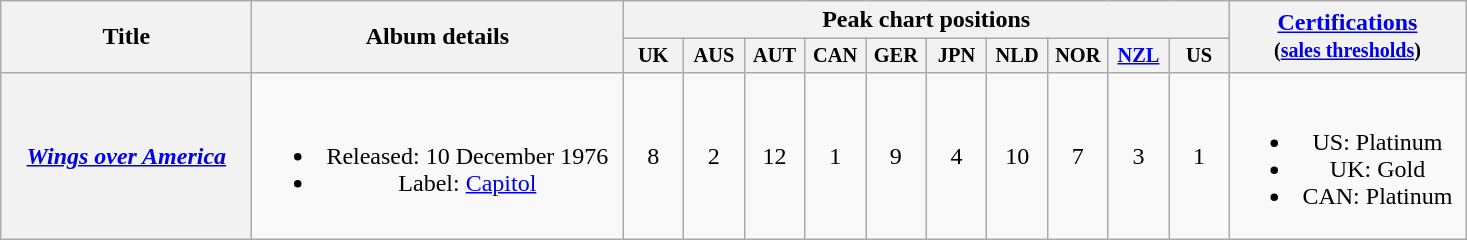<table class="wikitable plainrowheaders" style="text-align:center">
<tr>
<th scope="col" rowspan="2" style="width:10em">Title</th>
<th scope="col" rowspan="2" style="width:15em">Album details</th>
<th scope="col" colspan="10">Peak chart positions</th>
<th scope="col" rowspan="2" width="150"><a href='#'>Certifications</a><br><small>(<a href='#'>sales thresholds</a>)</small></th>
</tr>
<tr>
<th scope="col" style="width:2.5em;font-size:85%">UK<br></th>
<th scope="col" style="width:2.5em;font-size:85%">AUS<br></th>
<th scope="col" style="width:2.5em;font-size:85%">AUT<br></th>
<th scope="col" style="width:2.5em;font-size:85%">CAN<br></th>
<th scope="col" style="width:2.5em;font-size:85%">GER<br></th>
<th scope="col" style="width:2.5em;font-size:85%">JPN<br></th>
<th scope="col" style="width:2.5em;font-size:85%">NLD<br></th>
<th scope="col" style="width:2.5em;font-size:85%">NOR<br></th>
<th scope="col" style="width:2.5em;font-size:85%"><a href='#'>NZL</a><br></th>
<th scope="col" style="width:2.5em;font-size:85%">US<br></th>
</tr>
<tr>
<th scope="row"><em><a href='#'>Wings over America</a></em></th>
<td><br><ul><li>Released: 10 December 1976</li><li>Label: <a href='#'>Capitol</a></li></ul></td>
<td>8</td>
<td>2</td>
<td>12</td>
<td>1</td>
<td>9</td>
<td>4</td>
<td>10</td>
<td>7</td>
<td>3</td>
<td>1</td>
<td><br><ul><li>US: Platinum</li><li>UK: Gold</li><li>CAN: Platinum</li></ul></td>
</tr>
</table>
